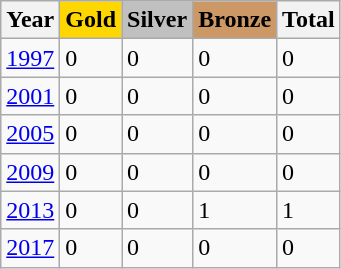<table class="wikitable">
<tr>
<th>Year</th>
<td style="background:gold; font-weight:bold;">Gold</td>
<td style="background:silver; font-weight:bold;">Silver</td>
<td style="background:#c96; font-weight:bold;">Bronze</td>
<th>Total</th>
</tr>
<tr>
<td><a href='#'>1997</a></td>
<td>0</td>
<td>0</td>
<td>0</td>
<td>0</td>
</tr>
<tr>
<td><a href='#'>2001</a></td>
<td>0</td>
<td>0</td>
<td>0</td>
<td>0</td>
</tr>
<tr>
<td><a href='#'>2005</a></td>
<td>0</td>
<td>0</td>
<td>0</td>
<td>0</td>
</tr>
<tr>
<td><a href='#'>2009</a></td>
<td>0</td>
<td>0</td>
<td>0</td>
<td>0</td>
</tr>
<tr>
<td><a href='#'>2013</a></td>
<td>0</td>
<td>0</td>
<td>1</td>
<td>1</td>
</tr>
<tr>
<td><a href='#'>2017</a></td>
<td>0</td>
<td>0</td>
<td>0</td>
<td>0</td>
</tr>
</table>
